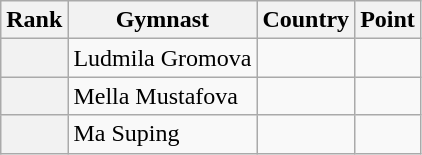<table class="wikitable sortable">
<tr>
<th>Rank</th>
<th>Gymnast</th>
<th>Country</th>
<th>Point</th>
</tr>
<tr>
<th></th>
<td>Ludmila Gromova</td>
<td></td>
<td></td>
</tr>
<tr>
<th></th>
<td>Mella Mustafova</td>
<td></td>
<td></td>
</tr>
<tr>
<th></th>
<td>Ma Suping</td>
<td></td>
<td></td>
</tr>
</table>
